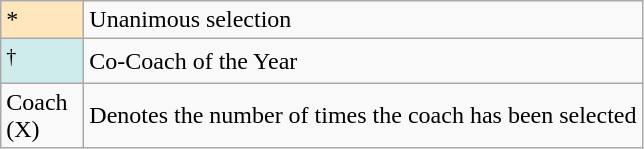<table class="wikitable">
<tr>
<td style="background-color:#FFE6BD; width:3em;">*</td>
<td>Unanimous selection</td>
</tr>
<tr>
<td style="background-color:#CFECEC; width:3em;"><sup>†</sup></td>
<td>Co-Coach of the Year</td>
</tr>
<tr>
<td>Coach (X)</td>
<td>Denotes the number of times the coach has been selected</td>
</tr>
</table>
